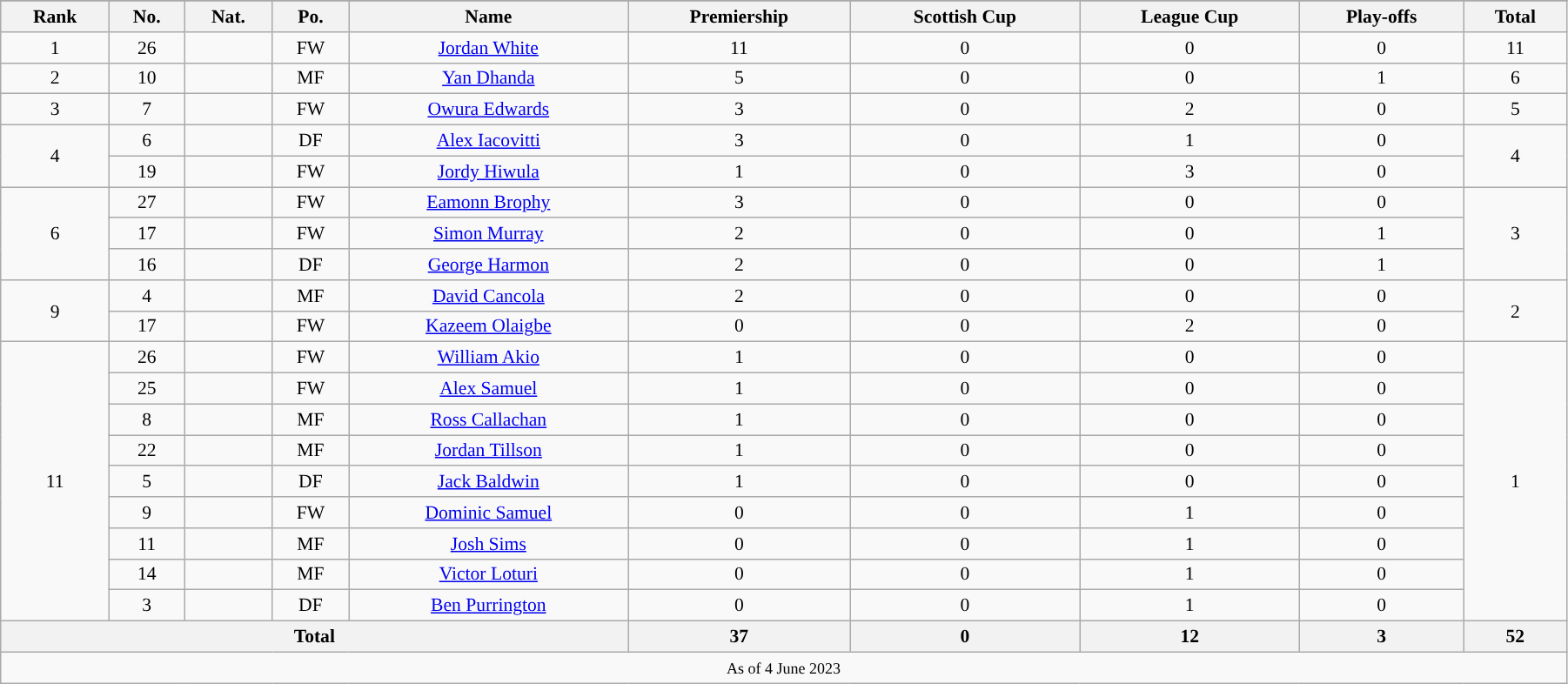<table class="wikitable"  style="text-align:center; font-size:90%; width:95%;">
<tr>
</tr>
<tr>
<th>Rank</th>
<th>No.</th>
<th>Nat.</th>
<th>Po.</th>
<th>Name</th>
<th>Premiership</th>
<th>Scottish Cup</th>
<th>League Cup</th>
<th>Play-offs</th>
<th>Total</th>
</tr>
<tr>
<td>1</td>
<td>26</td>
<td></td>
<td>FW</td>
<td><a href='#'>Jordan White</a></td>
<td>11</td>
<td>0</td>
<td>0</td>
<td>0</td>
<td>11</td>
</tr>
<tr>
<td>2</td>
<td>10</td>
<td></td>
<td>MF</td>
<td><a href='#'>Yan Dhanda</a></td>
<td>5</td>
<td>0</td>
<td>0</td>
<td>1</td>
<td>6</td>
</tr>
<tr>
<td>3</td>
<td>7</td>
<td></td>
<td>FW</td>
<td><a href='#'>Owura Edwards</a></td>
<td>3</td>
<td>0</td>
<td>2</td>
<td>0</td>
<td>5</td>
</tr>
<tr>
<td rowspan=2>4</td>
<td>6</td>
<td></td>
<td>DF</td>
<td><a href='#'>Alex Iacovitti</a></td>
<td>3</td>
<td>0</td>
<td>1</td>
<td>0</td>
<td rowspan=2>4</td>
</tr>
<tr>
<td>19</td>
<td></td>
<td>FW</td>
<td><a href='#'>Jordy Hiwula</a></td>
<td>1</td>
<td>0</td>
<td>3</td>
<td>0</td>
</tr>
<tr>
<td rowspan=3>6</td>
<td>27</td>
<td></td>
<td>FW</td>
<td><a href='#'>Eamonn Brophy</a></td>
<td>3</td>
<td>0</td>
<td>0</td>
<td>0</td>
<td rowspan=3>3</td>
</tr>
<tr>
<td>17</td>
<td></td>
<td>FW</td>
<td><a href='#'>Simon Murray</a></td>
<td>2</td>
<td>0</td>
<td>0</td>
<td>1</td>
</tr>
<tr>
<td>16</td>
<td></td>
<td>DF</td>
<td><a href='#'>George Harmon</a></td>
<td>2</td>
<td>0</td>
<td>0</td>
<td>1</td>
</tr>
<tr>
<td rowspan=2>9</td>
<td>4</td>
<td></td>
<td>MF</td>
<td><a href='#'>David Cancola</a></td>
<td>2</td>
<td>0</td>
<td>0</td>
<td>0</td>
<td rowspan=2>2</td>
</tr>
<tr>
<td>17</td>
<td></td>
<td>FW</td>
<td><a href='#'>Kazeem Olaigbe</a></td>
<td>0</td>
<td>0</td>
<td>2</td>
<td>0</td>
</tr>
<tr>
<td rowspan=9>11</td>
<td>26</td>
<td></td>
<td>FW</td>
<td><a href='#'>William Akio</a></td>
<td>1</td>
<td>0</td>
<td>0</td>
<td>0</td>
<td rowspan=9>1</td>
</tr>
<tr>
<td>25</td>
<td></td>
<td>FW</td>
<td><a href='#'>Alex Samuel</a></td>
<td>1</td>
<td>0</td>
<td>0</td>
<td>0</td>
</tr>
<tr>
<td>8</td>
<td></td>
<td>MF</td>
<td><a href='#'>Ross Callachan</a></td>
<td>1</td>
<td>0</td>
<td>0</td>
<td>0</td>
</tr>
<tr>
<td>22</td>
<td></td>
<td>MF</td>
<td><a href='#'>Jordan Tillson</a></td>
<td>1</td>
<td>0</td>
<td>0</td>
<td>0</td>
</tr>
<tr>
<td>5</td>
<td></td>
<td>DF</td>
<td><a href='#'> Jack Baldwin</a></td>
<td>1</td>
<td>0</td>
<td>0</td>
<td>0</td>
</tr>
<tr>
<td>9</td>
<td></td>
<td>FW</td>
<td><a href='#'>Dominic Samuel</a></td>
<td>0</td>
<td>0</td>
<td>1</td>
<td>0</td>
</tr>
<tr>
<td>11</td>
<td></td>
<td>MF</td>
<td><a href='#'>Josh Sims</a></td>
<td>0</td>
<td>0</td>
<td>1</td>
<td>0</td>
</tr>
<tr>
<td>14</td>
<td></td>
<td>MF</td>
<td><a href='#'>Victor Loturi</a></td>
<td>0</td>
<td>0</td>
<td>1</td>
<td>0</td>
</tr>
<tr>
<td>3</td>
<td></td>
<td>DF</td>
<td><a href='#'>Ben Purrington</a></td>
<td>0</td>
<td>0</td>
<td>1</td>
<td>0</td>
</tr>
<tr>
<th colspan="5" style="text-align:center;"><strong>Total</strong></th>
<th><strong>37</strong></th>
<th><strong>0</strong></th>
<th><strong>12</strong></th>
<th><strong>3</strong></th>
<th><strong>52</strong></th>
</tr>
<tr>
<td colspan="10"><small>As of 4 June 2023</small></td>
</tr>
</table>
